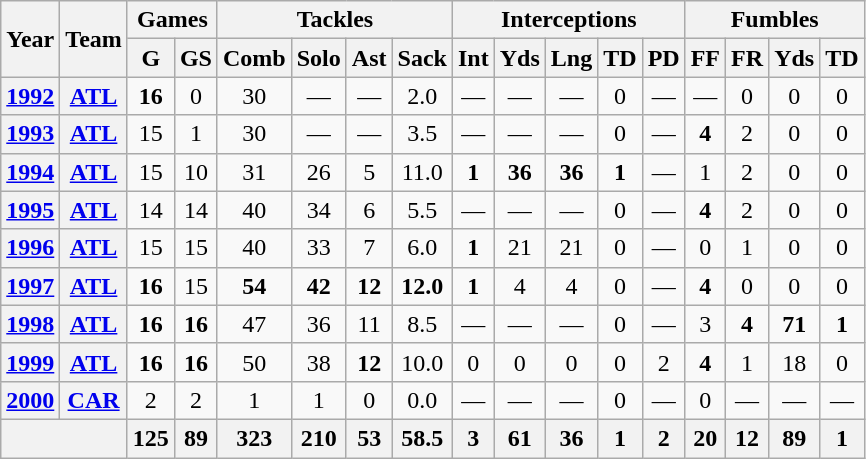<table class= "wikitable" style="text-align: center;">
<tr>
<th rowspan="2">Year</th>
<th rowspan="2">Team</th>
<th colspan="2">Games</th>
<th colspan="4">Tackles</th>
<th colspan="5">Interceptions</th>
<th colspan="4">Fumbles</th>
</tr>
<tr>
<th>G</th>
<th>GS</th>
<th>Comb</th>
<th>Solo</th>
<th>Ast</th>
<th>Sack</th>
<th>Int</th>
<th>Yds</th>
<th>Lng</th>
<th>TD</th>
<th>PD</th>
<th>FF</th>
<th>FR</th>
<th>Yds</th>
<th>TD</th>
</tr>
<tr>
<th><a href='#'>1992</a></th>
<th><a href='#'>ATL</a></th>
<td><strong>16</strong></td>
<td>0</td>
<td>30</td>
<td>—</td>
<td>—</td>
<td>2.0</td>
<td>—</td>
<td>—</td>
<td>—</td>
<td>0</td>
<td>—</td>
<td>—</td>
<td>0</td>
<td>0</td>
<td>0</td>
</tr>
<tr>
<th><a href='#'>1993</a></th>
<th><a href='#'>ATL</a></th>
<td>15</td>
<td>1</td>
<td>30</td>
<td>—</td>
<td>—</td>
<td>3.5</td>
<td>—</td>
<td>—</td>
<td>—</td>
<td>0</td>
<td>—</td>
<td><strong>4</strong></td>
<td>2</td>
<td>0</td>
<td>0</td>
</tr>
<tr>
<th><a href='#'>1994</a></th>
<th><a href='#'>ATL</a></th>
<td>15</td>
<td>10</td>
<td>31</td>
<td>26</td>
<td>5</td>
<td>11.0</td>
<td><strong>1</strong></td>
<td><strong>36</strong></td>
<td><strong>36</strong></td>
<td><strong>1</strong></td>
<td>—</td>
<td>1</td>
<td>2</td>
<td>0</td>
<td>0</td>
</tr>
<tr>
<th><a href='#'>1995</a></th>
<th><a href='#'>ATL</a></th>
<td>14</td>
<td>14</td>
<td>40</td>
<td>34</td>
<td>6</td>
<td>5.5</td>
<td>—</td>
<td>—</td>
<td>—</td>
<td>0</td>
<td>—</td>
<td><strong>4</strong></td>
<td>2</td>
<td>0</td>
<td>0</td>
</tr>
<tr>
<th><a href='#'>1996</a></th>
<th><a href='#'>ATL</a></th>
<td>15</td>
<td>15</td>
<td>40</td>
<td>33</td>
<td>7</td>
<td>6.0</td>
<td><strong>1</strong></td>
<td>21</td>
<td>21</td>
<td>0</td>
<td>—</td>
<td>0</td>
<td>1</td>
<td>0</td>
<td>0</td>
</tr>
<tr>
<th><a href='#'>1997</a></th>
<th><a href='#'>ATL</a></th>
<td><strong>16</strong></td>
<td>15</td>
<td><strong>54</strong></td>
<td><strong>42</strong></td>
<td><strong>12</strong></td>
<td><strong>12.0</strong></td>
<td><strong>1</strong></td>
<td>4</td>
<td>4</td>
<td>0</td>
<td>—</td>
<td><strong>4</strong></td>
<td>0</td>
<td>0</td>
<td>0</td>
</tr>
<tr>
<th><a href='#'>1998</a></th>
<th><a href='#'>ATL</a></th>
<td><strong>16</strong></td>
<td><strong>16</strong></td>
<td>47</td>
<td>36</td>
<td>11</td>
<td>8.5</td>
<td>—</td>
<td>—</td>
<td>—</td>
<td>0</td>
<td>—</td>
<td>3</td>
<td><strong>4</strong></td>
<td><strong>71</strong></td>
<td><strong>1</strong></td>
</tr>
<tr>
<th><a href='#'>1999</a></th>
<th><a href='#'>ATL</a></th>
<td><strong>16</strong></td>
<td><strong>16</strong></td>
<td>50</td>
<td>38</td>
<td><strong>12</strong></td>
<td>10.0</td>
<td>0</td>
<td>0</td>
<td>0</td>
<td>0</td>
<td>2</td>
<td><strong>4</strong></td>
<td>1</td>
<td>18</td>
<td>0</td>
</tr>
<tr>
<th><a href='#'>2000</a></th>
<th><a href='#'>CAR</a></th>
<td>2</td>
<td>2</td>
<td>1</td>
<td>1</td>
<td>0</td>
<td>0.0</td>
<td>—</td>
<td>—</td>
<td>—</td>
<td>0</td>
<td>—</td>
<td>0</td>
<td>—</td>
<td>—</td>
<td>—</td>
</tr>
<tr>
<th colspan="2"></th>
<th>125</th>
<th>89</th>
<th>323</th>
<th>210</th>
<th>53</th>
<th>58.5</th>
<th>3</th>
<th>61</th>
<th>36</th>
<th>1</th>
<th>2</th>
<th>20</th>
<th>12</th>
<th>89</th>
<th>1</th>
</tr>
</table>
